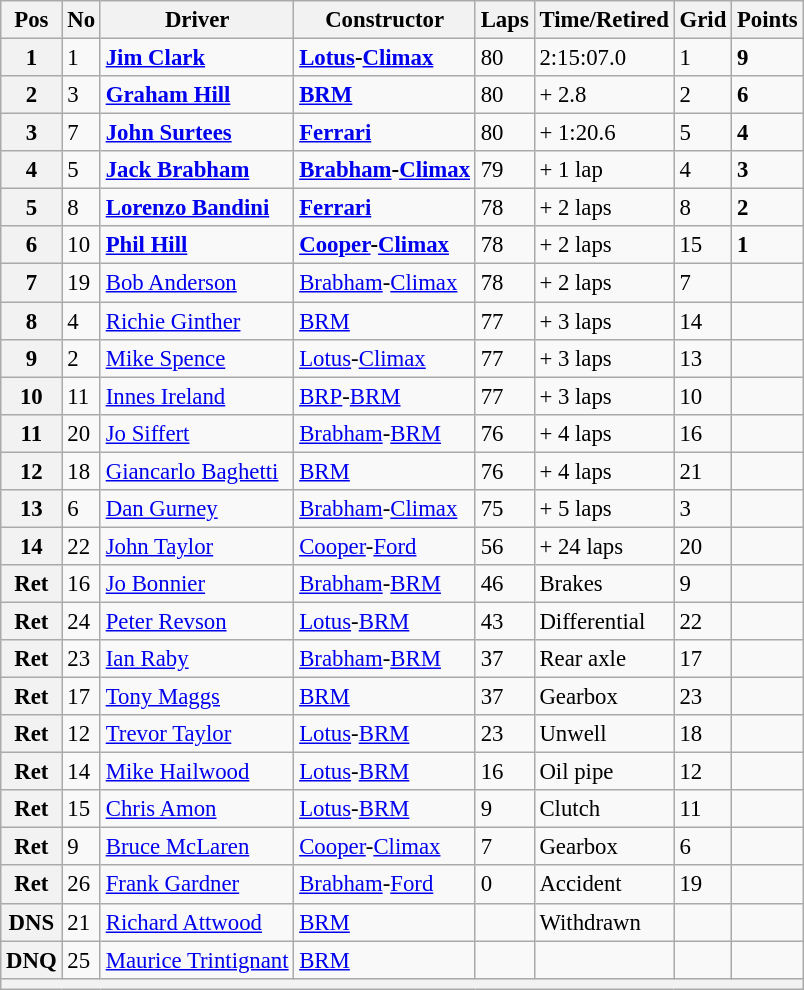<table class="wikitable" style="font-size: 95%">
<tr>
<th>Pos</th>
<th>No</th>
<th>Driver</th>
<th>Constructor</th>
<th>Laps</th>
<th>Time/Retired</th>
<th>Grid</th>
<th>Points</th>
</tr>
<tr>
<th>1</th>
<td>1</td>
<td> <strong><a href='#'>Jim Clark</a></strong></td>
<td><strong><a href='#'>Lotus</a>-<a href='#'>Climax</a></strong></td>
<td>80</td>
<td>2:15:07.0</td>
<td>1</td>
<td><strong>9</strong></td>
</tr>
<tr>
<th>2</th>
<td>3</td>
<td> <strong><a href='#'>Graham Hill</a></strong></td>
<td><strong><a href='#'>BRM</a></strong></td>
<td>80</td>
<td>+ 2.8</td>
<td>2</td>
<td><strong>6</strong></td>
</tr>
<tr>
<th>3</th>
<td>7</td>
<td> <strong><a href='#'>John Surtees</a></strong></td>
<td><strong><a href='#'>Ferrari</a></strong></td>
<td>80</td>
<td>+ 1:20.6</td>
<td>5</td>
<td><strong>4</strong></td>
</tr>
<tr>
<th>4</th>
<td>5</td>
<td> <strong><a href='#'>Jack Brabham</a></strong></td>
<td><strong><a href='#'>Brabham</a>-<a href='#'>Climax</a></strong></td>
<td>79</td>
<td>+ 1 lap</td>
<td>4</td>
<td><strong>3</strong></td>
</tr>
<tr>
<th>5</th>
<td>8</td>
<td> <strong><a href='#'>Lorenzo Bandini</a></strong></td>
<td><strong><a href='#'>Ferrari</a></strong></td>
<td>78</td>
<td>+ 2 laps</td>
<td>8</td>
<td><strong>2</strong></td>
</tr>
<tr>
<th>6</th>
<td>10</td>
<td> <strong><a href='#'>Phil Hill</a></strong></td>
<td><strong><a href='#'>Cooper</a>-<a href='#'>Climax</a></strong></td>
<td>78</td>
<td>+ 2 laps</td>
<td>15</td>
<td><strong>1</strong></td>
</tr>
<tr>
<th>7</th>
<td>19</td>
<td> <a href='#'>Bob Anderson</a></td>
<td><a href='#'>Brabham</a>-<a href='#'>Climax</a></td>
<td>78</td>
<td>+ 2 laps</td>
<td>7</td>
<td></td>
</tr>
<tr>
<th>8</th>
<td>4</td>
<td> <a href='#'>Richie Ginther</a></td>
<td><a href='#'>BRM</a></td>
<td>77</td>
<td>+ 3 laps</td>
<td>14</td>
<td></td>
</tr>
<tr>
<th>9</th>
<td>2</td>
<td> <a href='#'>Mike Spence</a></td>
<td><a href='#'>Lotus</a>-<a href='#'>Climax</a></td>
<td>77</td>
<td>+ 3 laps</td>
<td>13</td>
<td></td>
</tr>
<tr>
<th>10</th>
<td>11</td>
<td> <a href='#'>Innes Ireland</a></td>
<td><a href='#'>BRP</a>-<a href='#'>BRM</a></td>
<td>77</td>
<td>+ 3 laps</td>
<td>10</td>
<td></td>
</tr>
<tr>
<th>11</th>
<td>20</td>
<td> <a href='#'>Jo Siffert</a></td>
<td><a href='#'>Brabham</a>-<a href='#'>BRM</a></td>
<td>76</td>
<td>+ 4 laps</td>
<td>16</td>
<td></td>
</tr>
<tr>
<th>12</th>
<td>18</td>
<td> <a href='#'>Giancarlo Baghetti</a></td>
<td><a href='#'>BRM</a></td>
<td>76</td>
<td>+ 4 laps</td>
<td>21</td>
<td></td>
</tr>
<tr>
<th>13</th>
<td>6</td>
<td> <a href='#'>Dan Gurney</a></td>
<td><a href='#'>Brabham</a>-<a href='#'>Climax</a></td>
<td>75</td>
<td>+ 5 laps</td>
<td>3</td>
<td></td>
</tr>
<tr>
<th>14</th>
<td>22</td>
<td> <a href='#'>John Taylor</a></td>
<td><a href='#'>Cooper</a>-<a href='#'>Ford</a></td>
<td>56</td>
<td>+ 24 laps</td>
<td>20</td>
<td></td>
</tr>
<tr>
<th>Ret</th>
<td>16</td>
<td> <a href='#'>Jo Bonnier</a></td>
<td><a href='#'>Brabham</a>-<a href='#'>BRM</a></td>
<td>46</td>
<td>Brakes</td>
<td>9</td>
<td></td>
</tr>
<tr>
<th>Ret</th>
<td>24</td>
<td> <a href='#'>Peter Revson</a></td>
<td><a href='#'>Lotus</a>-<a href='#'>BRM</a></td>
<td>43</td>
<td>Differential</td>
<td>22</td>
<td></td>
</tr>
<tr>
<th>Ret</th>
<td>23</td>
<td> <a href='#'>Ian Raby</a></td>
<td><a href='#'>Brabham</a>-<a href='#'>BRM</a></td>
<td>37</td>
<td>Rear axle</td>
<td>17</td>
<td></td>
</tr>
<tr>
<th>Ret</th>
<td>17</td>
<td> <a href='#'>Tony Maggs</a></td>
<td><a href='#'>BRM</a></td>
<td>37</td>
<td>Gearbox</td>
<td>23</td>
<td></td>
</tr>
<tr>
<th>Ret</th>
<td>12</td>
<td> <a href='#'>Trevor Taylor</a></td>
<td><a href='#'>Lotus</a>-<a href='#'>BRM</a></td>
<td>23</td>
<td>Unwell</td>
<td>18</td>
<td></td>
</tr>
<tr>
<th>Ret</th>
<td>14</td>
<td> <a href='#'>Mike Hailwood</a></td>
<td><a href='#'>Lotus</a>-<a href='#'>BRM</a></td>
<td>16</td>
<td>Oil pipe</td>
<td>12</td>
<td></td>
</tr>
<tr>
<th>Ret</th>
<td>15</td>
<td> <a href='#'>Chris Amon</a></td>
<td><a href='#'>Lotus</a>-<a href='#'>BRM</a></td>
<td>9</td>
<td>Clutch</td>
<td>11</td>
<td></td>
</tr>
<tr>
<th>Ret</th>
<td>9</td>
<td> <a href='#'>Bruce McLaren</a></td>
<td><a href='#'>Cooper</a>-<a href='#'>Climax</a></td>
<td>7</td>
<td>Gearbox</td>
<td>6</td>
<td></td>
</tr>
<tr>
<th>Ret</th>
<td>26</td>
<td> <a href='#'>Frank Gardner</a></td>
<td><a href='#'>Brabham</a>-<a href='#'>Ford</a></td>
<td>0</td>
<td>Accident</td>
<td>19</td>
<td></td>
</tr>
<tr>
<th>DNS</th>
<td>21</td>
<td> <a href='#'>Richard Attwood</a></td>
<td><a href='#'>BRM</a></td>
<td></td>
<td>Withdrawn</td>
<td></td>
<td></td>
</tr>
<tr>
<th>DNQ</th>
<td>25</td>
<td> <a href='#'>Maurice Trintignant</a></td>
<td><a href='#'>BRM</a></td>
<td></td>
<td></td>
<td></td>
<td></td>
</tr>
<tr>
<th colspan="8"></th>
</tr>
</table>
